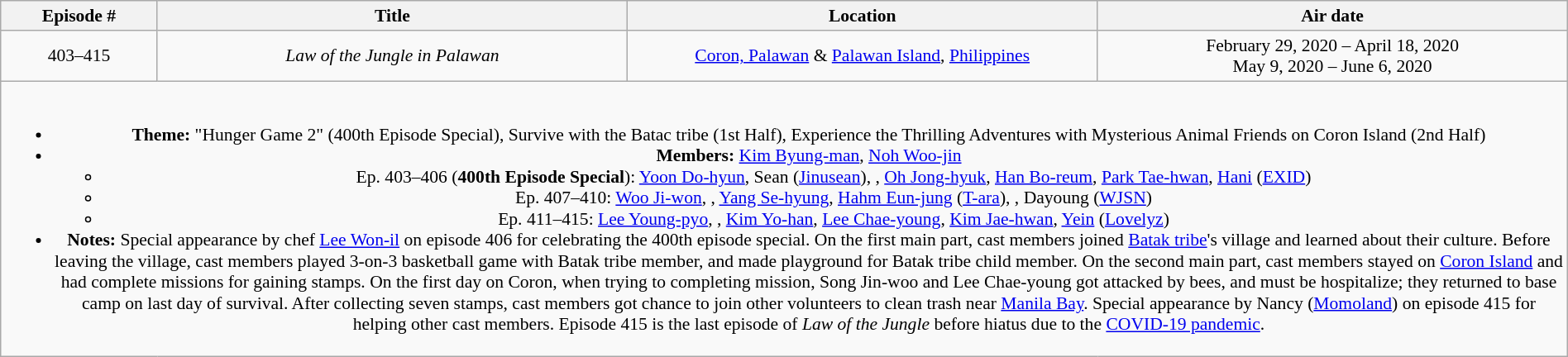<table class="wikitable" style="text-align:center; font-size:90%; width:100%;">
<tr>
<th width="10%">Episode #</th>
<th width="30%">Title</th>
<th width="30%">Location</th>
<th width="30%">Air date</th>
</tr>
<tr>
<td>403–415</td>
<td><em>Law of the Jungle in Palawan</em></td>
<td><a href='#'>Coron, Palawan</a>  & <a href='#'>Palawan Island</a>, <a href='#'>Philippines</a></td>
<td>February 29, 2020 – April 18, 2020<br>May 9, 2020 – June 6, 2020</td>
</tr>
<tr>
<td colspan="4"><br><ul><li><strong>Theme:</strong> "Hunger Game 2" (400th Episode Special), Survive with the Batac tribe (1st Half), Experience the Thrilling Adventures with Mysterious Animal Friends on Coron Island (2nd Half)</li><li><strong>Members:</strong> <a href='#'>Kim Byung-man</a>, <a href='#'>Noh Woo-jin</a><ul><li>Ep. 403–406 (<strong>400th Episode Special</strong>): <a href='#'>Yoon Do-hyun</a>, Sean (<a href='#'>Jinusean</a>), , <a href='#'>Oh Jong-hyuk</a>, <a href='#'>Han Bo-reum</a>, <a href='#'>Park Tae-hwan</a>, <a href='#'>Hani</a> (<a href='#'>EXID</a>)</li><li>Ep. 407–410: <a href='#'>Woo Ji-won</a>, , <a href='#'>Yang Se-hyung</a>, <a href='#'>Hahm Eun-jung</a> (<a href='#'>T-ara</a>), , Dayoung (<a href='#'>WJSN</a>)</li><li>Ep. 411–415: <a href='#'>Lee Young-pyo</a>, , <a href='#'>Kim Yo-han</a>, <a href='#'>Lee Chae-young</a>, <a href='#'>Kim Jae-hwan</a>, <a href='#'>Yein</a> (<a href='#'>Lovelyz</a>)</li></ul></li><li><strong>Notes:</strong> Special appearance by chef <a href='#'>Lee Won-il</a> on episode 406 for celebrating the 400th episode special. On the first main part, cast members joined <a href='#'>Batak tribe</a>'s village and learned about their culture. Before leaving the village, cast members played 3-on-3 basketball game with Batak tribe member, and made playground for Batak tribe child member. On the second main part, cast members stayed on <a href='#'>Coron Island</a> and had complete missions for gaining stamps. On the first day on Coron, when trying to completing mission, Song Jin-woo and Lee Chae-young got attacked by bees, and must be hospitalize; they returned to base camp on last day of survival. After collecting seven stamps, cast members got chance to join other volunteers to clean trash near <a href='#'>Manila Bay</a>. Special appearance by Nancy (<a href='#'>Momoland</a>) on episode 415 for helping other cast members. Episode 415 is the last episode of <em>Law of the Jungle</em> before hiatus due to the <a href='#'>COVID-19 pandemic</a>.</li></ul></td>
</tr>
</table>
